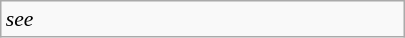<table class="wikitable floatright" style="font-size: 0.9em; width: 270px">
<tr>
<td><em>see </em></td>
</tr>
</table>
